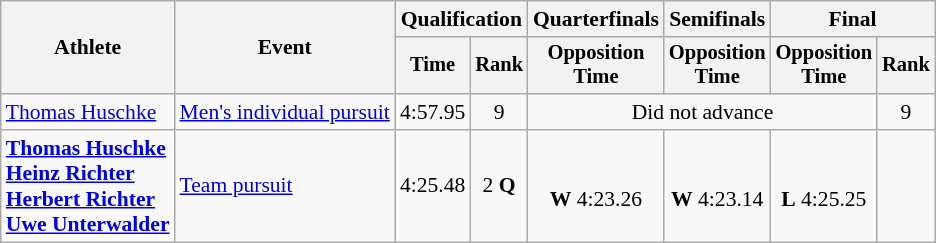<table class="wikitable" style="font-size:90%">
<tr>
<th rowspan="2">Athlete</th>
<th rowspan="2">Event</th>
<th colspan=2>Qualification</th>
<th>Quarterfinals</th>
<th>Semifinals</th>
<th colspan=2>Final</th>
</tr>
<tr style="font-size:95%">
<th>Time</th>
<th>Rank</th>
<th>Opposition<br>Time</th>
<th>Opposition<br>Time</th>
<th>Opposition<br>Time</th>
<th>Rank</th>
</tr>
<tr align=center>
<td align=left><a href='#'>Thomas Huschke</a></td>
<td align=left><a href='#'>Men's individual pursuit</a></td>
<td>4:57.95</td>
<td>9</td>
<td colspan=3>Did not advance</td>
<td>9</td>
</tr>
<tr align=center>
<td align=left><strong><a href='#'>Thomas Huschke</a><br><a href='#'>Heinz Richter</a><br><a href='#'>Herbert Richter</a><br><a href='#'>Uwe Unterwalder</a></strong></td>
<td align=left><a href='#'>Team pursuit</a></td>
<td>4:25.48</td>
<td>2 <strong>Q</strong></td>
<td><br><strong>W</strong> 4:23.26</td>
<td><br><strong>W</strong> 4:23.14</td>
<td><br><strong>L</strong> 4:25.25</td>
<td></td>
</tr>
</table>
